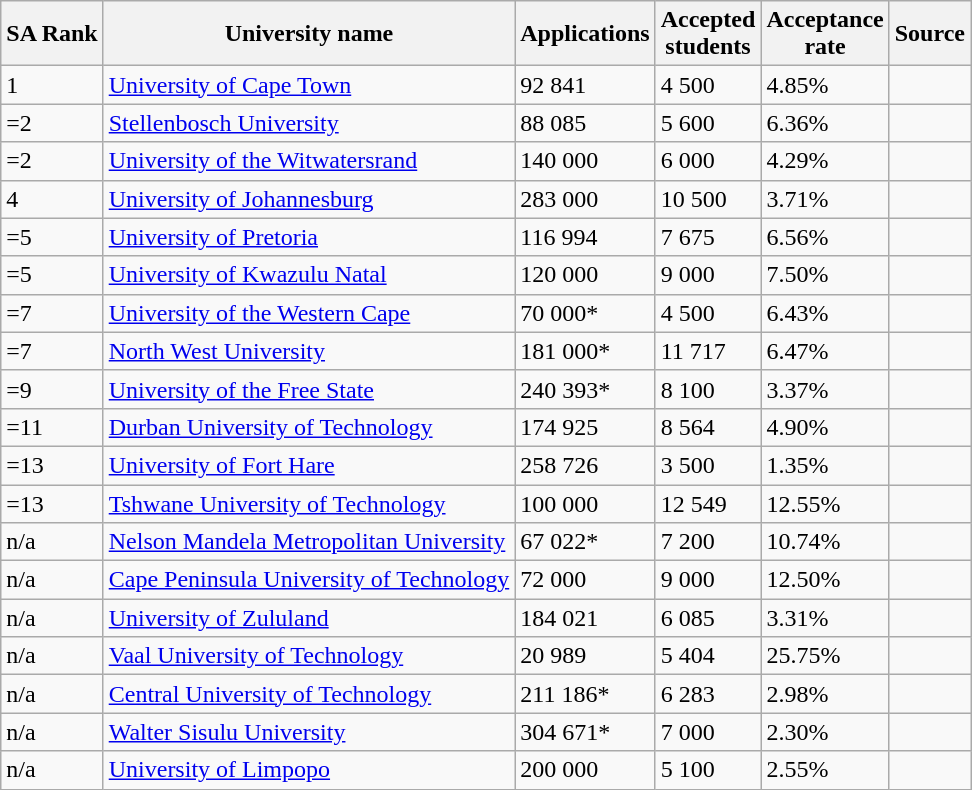<table class="wikitable sortable col3right col4right col5right">
<tr>
<th>SA Rank</th>
<th>University name</th>
<th>Applications</th>
<th>Accepted<br>students</th>
<th>Acceptance<br>rate</th>
<th>Source</th>
</tr>
<tr>
<td>1</td>
<td><a href='#'>University of Cape Town</a></td>
<td>92 841</td>
<td>4 500</td>
<td>4.85%</td>
<td></td>
</tr>
<tr>
<td>=2</td>
<td><a href='#'>Stellenbosch University</a></td>
<td>88 085</td>
<td>5 600</td>
<td>6.36%</td>
<td></td>
</tr>
<tr>
<td>=2</td>
<td><a href='#'>University of the Witwatersrand</a></td>
<td>140 000</td>
<td>6 000</td>
<td>4.29%</td>
<td></td>
</tr>
<tr>
<td>4</td>
<td><a href='#'>University of Johannesburg</a></td>
<td>283 000</td>
<td>10 500</td>
<td>3.71%</td>
<td></td>
</tr>
<tr>
<td>=5</td>
<td><a href='#'>University of Pretoria</a></td>
<td>116 994</td>
<td>7 675</td>
<td>6.56%</td>
<td></td>
</tr>
<tr>
<td>=5</td>
<td><a href='#'>University of Kwazulu Natal</a></td>
<td>120 000</td>
<td>9 000</td>
<td>7.50%</td>
<td></td>
</tr>
<tr>
<td>=7</td>
<td><a href='#'>University of the Western Cape</a></td>
<td>70 000*</td>
<td>4 500</td>
<td>6.43%</td>
<td></td>
</tr>
<tr>
<td>=7</td>
<td><a href='#'>North West University</a></td>
<td>181 000*</td>
<td>11 717</td>
<td>6.47%</td>
<td></td>
</tr>
<tr>
<td>=9</td>
<td><a href='#'>University of the Free State</a></td>
<td>240 393*</td>
<td>8 100</td>
<td>3.37%</td>
<td></td>
</tr>
<tr>
<td>=11</td>
<td><a href='#'>Durban University of Technology</a></td>
<td>174 925</td>
<td>8 564</td>
<td>4.90%</td>
<td></td>
</tr>
<tr>
<td>=13</td>
<td><a href='#'>University of Fort Hare</a></td>
<td>258 726</td>
<td>3 500</td>
<td>1.35%</td>
<td></td>
</tr>
<tr>
<td>=13</td>
<td><a href='#'>Tshwane University of Technology</a></td>
<td>100 000</td>
<td>12 549</td>
<td>12.55%</td>
<td></td>
</tr>
<tr>
<td>n/a</td>
<td><a href='#'>Nelson Mandela Metropolitan University</a></td>
<td>67 022*</td>
<td>7 200</td>
<td>10.74%</td>
<td></td>
</tr>
<tr>
<td>n/a</td>
<td><a href='#'>Cape Peninsula University of Technology</a></td>
<td>72 000</td>
<td>9 000</td>
<td>12.50%</td>
<td></td>
</tr>
<tr>
<td>n/a</td>
<td><a href='#'>University of Zululand</a></td>
<td>184 021</td>
<td>6 085</td>
<td>3.31%</td>
<td></td>
</tr>
<tr>
<td>n/a</td>
<td><a href='#'>Vaal University of Technology</a></td>
<td>20 989</td>
<td>5 404</td>
<td>25.75%</td>
<td></td>
</tr>
<tr>
<td>n/a</td>
<td><a href='#'>Central University of Technology</a></td>
<td>211 186*</td>
<td>6 283</td>
<td>2.98%</td>
<td></td>
</tr>
<tr>
<td>n/a</td>
<td><a href='#'>Walter Sisulu University</a></td>
<td>304 671*</td>
<td>7 000</td>
<td>2.30%</td>
<td></td>
</tr>
<tr>
<td>n/a</td>
<td><a href='#'>University of Limpopo</a></td>
<td>200 000</td>
<td>5 100</td>
<td>2.55%</td>
<td></td>
</tr>
</table>
